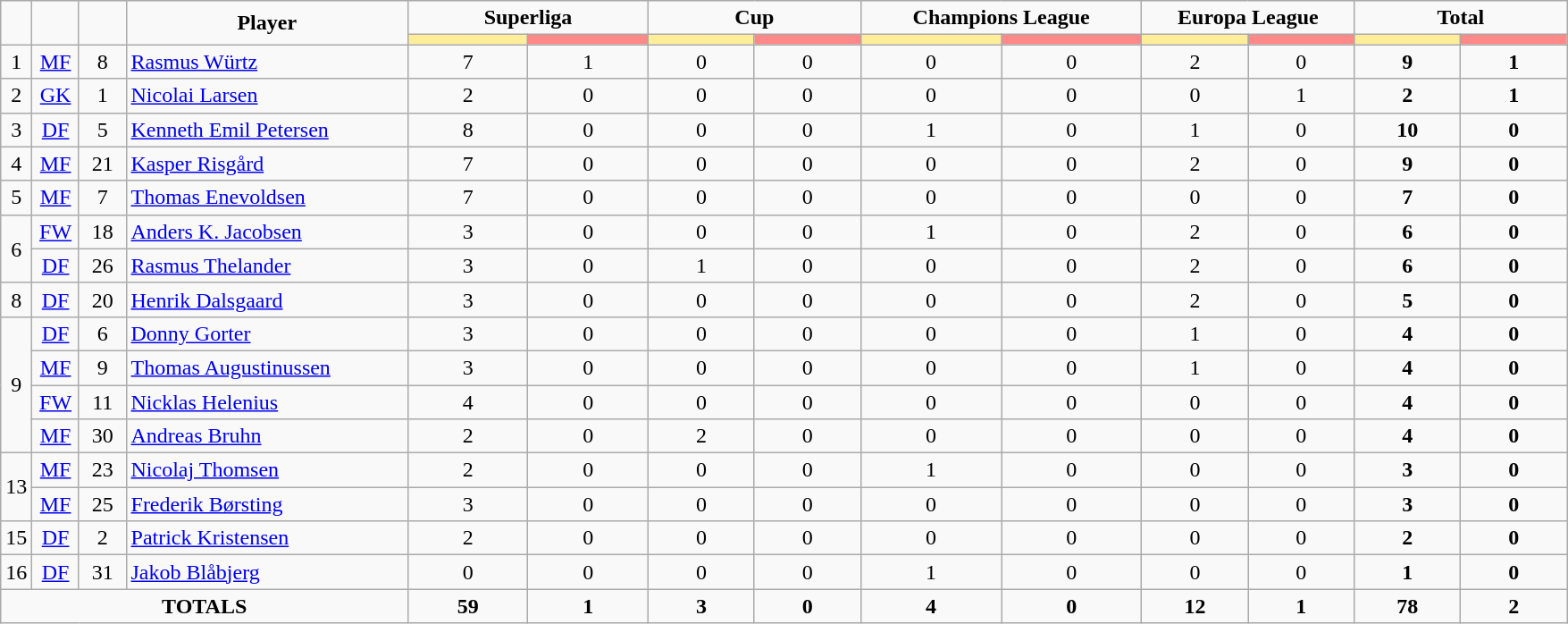<table class="wikitable" style="text-align:center;">
<tr>
<td rowspan="2"  style="width:2%;"><strong></strong></td>
<td rowspan="2"  style="width:3%;"><strong></strong></td>
<td rowspan="2"  style="width:3%;"><strong></strong></td>
<td rowspan="2"  style="width:18%;"><strong>Player</strong></td>
<td colspan="2"><strong>Superliga</strong></td>
<td colspan="2"><strong>Cup</strong></td>
<td colspan="2"><strong>Champions League</strong></td>
<td colspan="2"><strong>Europa League</strong></td>
<td colspan="2"><strong>Total</strong></td>
</tr>
<tr>
<th style="width:25px; background:#fe9;"></th>
<th style="width:25px; background:#ff8888;"></th>
<th style="width:25px; background:#fe9;"></th>
<th style="width:25px; background:#ff8888;"></th>
<th style="width:25px; background:#fe9;"></th>
<th style="width:25px; background:#ff8888;"></th>
<th style="width:25px; background:#fe9;"></th>
<th style="width:25px; background:#ff8888;"></th>
<th style="width:25px; background:#fe9;"></th>
<th style="width:25px; background:#ff8888;"></th>
</tr>
<tr>
<td rowspan="1">1</td>
<td><a href='#'>MF</a></td>
<td>8</td>
<td align=left> <a href='#'>Rasmus Würtz</a></td>
<td>7</td>
<td>1</td>
<td>0</td>
<td>0</td>
<td>0</td>
<td>0</td>
<td>2</td>
<td>0</td>
<td><strong>9</strong></td>
<td><strong>1</strong></td>
</tr>
<tr>
<td rowspan="1">2</td>
<td><a href='#'>GK</a></td>
<td>1</td>
<td align=left> <a href='#'>Nicolai Larsen</a></td>
<td>2</td>
<td>0</td>
<td>0</td>
<td>0</td>
<td>0</td>
<td>0</td>
<td>0</td>
<td>1</td>
<td><strong>2</strong></td>
<td><strong>1</strong></td>
</tr>
<tr>
<td rowspan="1">3</td>
<td><a href='#'>DF</a></td>
<td>5</td>
<td align=left> <a href='#'>Kenneth Emil Petersen</a></td>
<td>8</td>
<td>0</td>
<td>0</td>
<td>0</td>
<td>1</td>
<td>0</td>
<td>1</td>
<td>0</td>
<td><strong>10</strong></td>
<td><strong>0</strong></td>
</tr>
<tr>
<td rowspan="1">4</td>
<td><a href='#'>MF</a></td>
<td>21</td>
<td align=left> <a href='#'>Kasper Risgård</a></td>
<td>7</td>
<td>0</td>
<td>0</td>
<td>0</td>
<td>0</td>
<td>0</td>
<td>2</td>
<td>0</td>
<td><strong>9</strong></td>
<td><strong>0</strong></td>
</tr>
<tr>
<td rowspan="1">5</td>
<td><a href='#'>MF</a></td>
<td>7</td>
<td align=left> <a href='#'>Thomas Enevoldsen</a></td>
<td>7</td>
<td>0</td>
<td>0</td>
<td>0</td>
<td>0</td>
<td>0</td>
<td>0</td>
<td>0</td>
<td><strong>7</strong></td>
<td><strong>0</strong></td>
</tr>
<tr>
<td rowspan="2">6</td>
<td><a href='#'>FW</a></td>
<td>18</td>
<td align=left> <a href='#'>Anders K. Jacobsen</a></td>
<td>3</td>
<td>0</td>
<td>0</td>
<td>0</td>
<td>1</td>
<td>0</td>
<td>2</td>
<td>0</td>
<td><strong>6</strong></td>
<td><strong>0</strong></td>
</tr>
<tr>
<td><a href='#'>DF</a></td>
<td>26</td>
<td align=left> <a href='#'>Rasmus Thelander</a></td>
<td>3</td>
<td>0</td>
<td>1</td>
<td>0</td>
<td>0</td>
<td>0</td>
<td>2</td>
<td>0</td>
<td><strong>6</strong></td>
<td><strong>0</strong></td>
</tr>
<tr>
<td rowspan="1">8</td>
<td><a href='#'>DF</a></td>
<td>20</td>
<td align=left> <a href='#'>Henrik Dalsgaard</a></td>
<td>3</td>
<td>0</td>
<td>0</td>
<td>0</td>
<td>0</td>
<td>0</td>
<td>2</td>
<td>0</td>
<td><strong>5</strong></td>
<td><strong>0</strong></td>
</tr>
<tr>
<td rowspan="4">9</td>
<td><a href='#'>DF</a></td>
<td>6</td>
<td align=left> <a href='#'>Donny Gorter</a></td>
<td>3</td>
<td>0</td>
<td>0</td>
<td>0</td>
<td>0</td>
<td>0</td>
<td>1</td>
<td>0</td>
<td><strong>4</strong></td>
<td><strong>0</strong></td>
</tr>
<tr>
<td><a href='#'>MF</a></td>
<td>9</td>
<td align=left> <a href='#'>Thomas Augustinussen</a></td>
<td>3</td>
<td>0</td>
<td>0</td>
<td>0</td>
<td>0</td>
<td>0</td>
<td>1</td>
<td>0</td>
<td><strong>4</strong></td>
<td><strong>0</strong></td>
</tr>
<tr>
<td><a href='#'>FW</a></td>
<td>11</td>
<td align=left> <a href='#'>Nicklas Helenius</a></td>
<td>4</td>
<td>0</td>
<td>0</td>
<td>0</td>
<td>0</td>
<td>0</td>
<td>0</td>
<td>0</td>
<td><strong>4</strong></td>
<td><strong>0</strong></td>
</tr>
<tr>
<td><a href='#'>MF</a></td>
<td>30</td>
<td align=left> <a href='#'>Andreas Bruhn</a></td>
<td>2</td>
<td>0</td>
<td>2</td>
<td>0</td>
<td>0</td>
<td>0</td>
<td>0</td>
<td>0</td>
<td><strong>4</strong></td>
<td><strong>0</strong></td>
</tr>
<tr>
<td rowspan="2">13</td>
<td><a href='#'>MF</a></td>
<td>23</td>
<td align=left> <a href='#'>Nicolaj Thomsen</a></td>
<td>2</td>
<td>0</td>
<td>0</td>
<td>0</td>
<td>1</td>
<td>0</td>
<td>0</td>
<td>0</td>
<td><strong>3</strong></td>
<td><strong>0</strong></td>
</tr>
<tr>
<td><a href='#'>MF</a></td>
<td>25</td>
<td align=left> <a href='#'>Frederik Børsting</a></td>
<td>3</td>
<td>0</td>
<td>0</td>
<td>0</td>
<td>0</td>
<td>0</td>
<td>0</td>
<td>0</td>
<td><strong>3</strong></td>
<td><strong>0</strong></td>
</tr>
<tr>
<td rowspan="1">15</td>
<td><a href='#'>DF</a></td>
<td>2</td>
<td align=left> <a href='#'>Patrick Kristensen</a></td>
<td>2</td>
<td>0</td>
<td>0</td>
<td>0</td>
<td>0</td>
<td>0</td>
<td>0</td>
<td>0</td>
<td><strong>2</strong></td>
<td><strong>0</strong></td>
</tr>
<tr>
<td rowspan="1">16</td>
<td><a href='#'>DF</a></td>
<td>31</td>
<td align=left> <a href='#'>Jakob Blåbjerg</a></td>
<td>0</td>
<td>0</td>
<td>0</td>
<td>0</td>
<td>1</td>
<td>0</td>
<td>0</td>
<td>0</td>
<td><strong>1</strong></td>
<td><strong>0</strong></td>
</tr>
<tr>
<td colspan="4"><strong>TOTALS</strong></td>
<td><strong>59</strong></td>
<td><strong>1</strong></td>
<td><strong>3</strong></td>
<td><strong>0</strong></td>
<td><strong>4</strong></td>
<td><strong>0</strong></td>
<td><strong>12</strong></td>
<td><strong>1</strong></td>
<td><strong>78</strong></td>
<td><strong>2</strong></td>
</tr>
</table>
